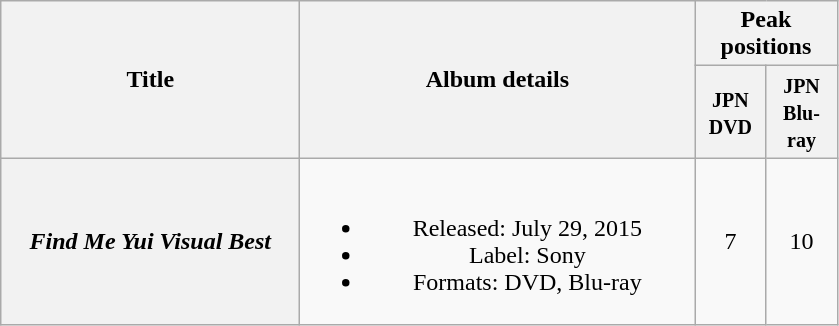<table class="wikitable plainrowheaders" style="text-align:center;" border="1">
<tr>
<th style="width:12em;" rowspan="2">Title</th>
<th style="width:16em;" rowspan="2">Album details</th>
<th colspan="2">Peak positions</th>
</tr>
<tr>
<th style="width:2.5em;"><small>JPN DVD</small><br></th>
<th style="width:2.5em;"><small>JPN Blu-ray</small><br></th>
</tr>
<tr>
<th scope="row"><em>Find Me Yui Visual Best</em></th>
<td><br><ul><li>Released: July 29, 2015</li><li>Label: Sony</li><li>Formats: DVD, Blu-ray</li></ul></td>
<td>7</td>
<td>10</td>
</tr>
</table>
